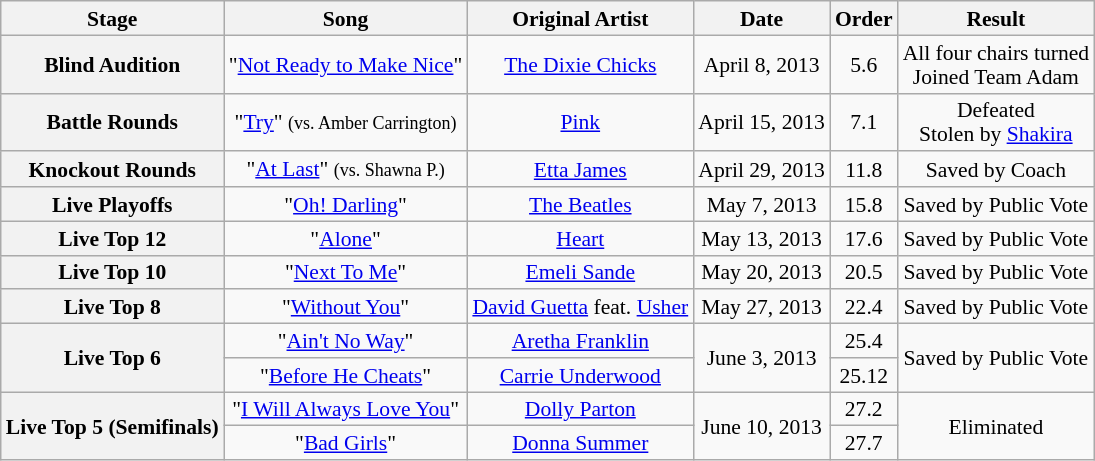<table class="wikitable" style="text-align:center; font-size:90%; line-height:16px;">
<tr>
<th scope="col">Stage</th>
<th scope="col">Song</th>
<th scope="col">Original Artist</th>
<th scope="col">Date</th>
<th scope="col">Order</th>
<th scope="col">Result</th>
</tr>
<tr>
<th scope="row">Blind Audition</th>
<td>"<a href='#'>Not Ready to Make Nice</a>"</td>
<td><a href='#'>The Dixie Chicks</a></td>
<td>April 8, 2013</td>
<td>5.6</td>
<td>All four chairs turned<br>Joined Team Adam</td>
</tr>
<tr>
<th scope="row">Battle Rounds</th>
<td>"<a href='#'>Try</a>" <small>(vs. Amber Carrington)</small></td>
<td><a href='#'>Pink</a></td>
<td>April 15, 2013</td>
<td>7.1</td>
<td>Defeated<br>Stolen by <a href='#'>Shakira</a></td>
</tr>
<tr>
<th scope="row">Knockout Rounds</th>
<td>"<a href='#'>At Last</a>" <small>(vs. Shawna P.)</small></td>
<td><a href='#'>Etta James</a></td>
<td>April 29, 2013</td>
<td>11.8</td>
<td>Saved by Coach</td>
</tr>
<tr>
<th scope="row">Live Playoffs</th>
<td>"<a href='#'>Oh! Darling</a>"</td>
<td><a href='#'>The Beatles</a></td>
<td>May 7, 2013</td>
<td>15.8</td>
<td>Saved by Public Vote</td>
</tr>
<tr>
<th scope="row">Live Top 12</th>
<td>"<a href='#'>Alone</a>"</td>
<td><a href='#'>Heart</a></td>
<td>May 13, 2013</td>
<td>17.6</td>
<td>Saved by Public Vote</td>
</tr>
<tr>
<th scope="row">Live Top 10</th>
<td>"<a href='#'>Next To Me</a>"</td>
<td><a href='#'>Emeli Sande</a></td>
<td>May 20, 2013</td>
<td>20.5</td>
<td>Saved by Public Vote</td>
</tr>
<tr>
<th scope="row">Live Top 8</th>
<td>"<a href='#'>Without You</a>"</td>
<td><a href='#'>David Guetta</a> feat. <a href='#'>Usher</a></td>
<td>May 27, 2013</td>
<td>22.4</td>
<td>Saved by Public Vote</td>
</tr>
<tr>
<th scope="row" rowspan="2">Live Top 6</th>
<td>"<a href='#'>Ain't No Way</a>"</td>
<td><a href='#'>Aretha Franklin</a></td>
<td rowspan="2">June 3, 2013</td>
<td>25.4</td>
<td rowspan="2">Saved by Public Vote</td>
</tr>
<tr>
<td>"<a href='#'>Before He Cheats</a>"</td>
<td><a href='#'>Carrie Underwood</a></td>
<td>25.12</td>
</tr>
<tr>
<th scope="row" rowspan="2">Live Top 5 (Semifinals)</th>
<td>"<a href='#'>I Will Always Love You</a>"</td>
<td><a href='#'>Dolly Parton</a></td>
<td rowspan="2">June 10, 2013</td>
<td>27.2</td>
<td rowspan="2">Eliminated</td>
</tr>
<tr>
<td>"<a href='#'>Bad Girls</a>"</td>
<td><a href='#'>Donna Summer</a></td>
<td>27.7</td>
</tr>
</table>
